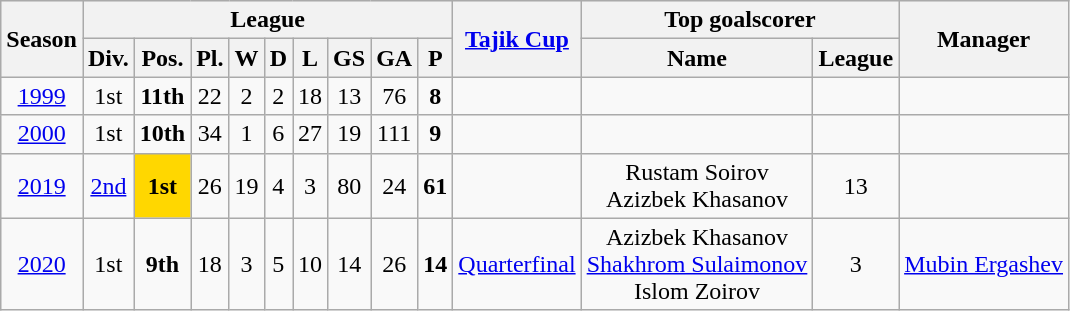<table class="wikitable">
<tr style="background:#efefef;">
<th rowspan="2">Season</th>
<th colspan="9">League</th>
<th rowspan="2"><a href='#'>Tajik Cup</a></th>
<th colspan="2">Top goalscorer</th>
<th rowspan="2">Manager</th>
</tr>
<tr>
<th>Div.</th>
<th>Pos.</th>
<th>Pl.</th>
<th>W</th>
<th>D</th>
<th>L</th>
<th>GS</th>
<th>GA</th>
<th>P</th>
<th>Name</th>
<th>League</th>
</tr>
<tr>
<td align=center><a href='#'>1999</a></td>
<td align=center>1st</td>
<td align=center><strong>11th</strong></td>
<td align=center>22</td>
<td align=center>2</td>
<td align=center>2</td>
<td align=center>18</td>
<td align=center>13</td>
<td align=center>76</td>
<td align=center><strong>8</strong></td>
<td align=center></td>
<td align=center></td>
<td align=center></td>
<td align=center></td>
</tr>
<tr>
<td align=center><a href='#'>2000</a></td>
<td align=center>1st</td>
<td align=center><strong>10th</strong></td>
<td align=center>34</td>
<td align=center>1</td>
<td align=center>6</td>
<td align=center>27</td>
<td align=center>19</td>
<td align=center>111</td>
<td align=center><strong>9</strong></td>
<td align=center></td>
<td align=center></td>
<td align=center></td>
<td align=center></td>
</tr>
<tr>
<td align=center><a href='#'>2019</a></td>
<td align=center><a href='#'>2nd</a></td>
<td style="text-align:center; background:gold;"><strong>1st</strong></td>
<td align=center>26</td>
<td align=center>19</td>
<td align=center>4</td>
<td align=center>3</td>
<td align=center>80</td>
<td align=center>24</td>
<td align=center><strong>61</strong></td>
<td align=center></td>
<td align=center> Rustam Soirov <br>  Azizbek Khasanov</td>
<td align=center>13</td>
<td align=center></td>
</tr>
<tr>
<td align=center><a href='#'>2020</a></td>
<td align=center>1st</td>
<td align=center><strong>9th</strong></td>
<td align=center>18</td>
<td align=center>3</td>
<td align=center>5</td>
<td align=center>10</td>
<td align=center>14</td>
<td align=center>26</td>
<td align=center><strong>14</strong></td>
<td align=center><a href='#'>Quarterfinal</a></td>
<td align=center> Azizbek Khasanov <br>  <a href='#'>Shakhrom Sulaimonov</a> <br>  Islom Zoirov</td>
<td align=center>3</td>
<td align=center> <a href='#'>Mubin Ergashev</a></td>
</tr>
</table>
